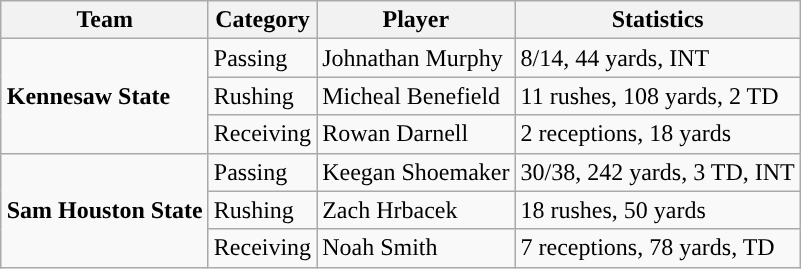<table class="wikitable" style="float: right;">
<tr>
<th>Team</th>
<th>Category</th>
<th>Player</th>
<th>Statistics</th>
</tr>
<tr>
<td rowspan=3><strong>Kennesaw State</strong></td>
<td>Passing</td>
<td>Johnathan Murphy</td>
<td>8/14, 44 yards, INT</td>
</tr>
<tr>
<td>Rushing</td>
<td>Micheal Benefield</td>
<td>11 rushes, 108 yards, 2 TD</td>
</tr>
<tr>
<td>Receiving</td>
<td>Rowan Darnell</td>
<td>2 receptions, 18 yards</td>
</tr>
<tr>
<td rowspan=3><strong>Sam Houston State</strong></td>
<td>Passing</td>
<td>Keegan Shoemaker</td>
<td>30/38, 242 yards, 3 TD, INT</td>
</tr>
<tr>
<td>Rushing</td>
<td>Zach Hrbacek</td>
<td>18 rushes, 50 yards</td>
</tr>
<tr>
<td>Receiving</td>
<td>Noah Smith</td>
<td>7 receptions, 78 yards, TD</td>
</tr>
</table>
